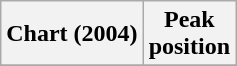<table class="wikitable sortable plainrowheaders" style="text-align:center">
<tr>
<th scope="col">Chart (2004)</th>
<th scope="col">Peak<br> position</th>
</tr>
<tr>
</tr>
</table>
